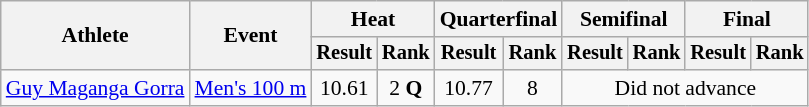<table class="wikitable" style="font-size:90%">
<tr>
<th rowspan="2">Athlete</th>
<th rowspan="2">Event</th>
<th colspan="2">Heat</th>
<th colspan="2">Quarterfinal</th>
<th colspan="2">Semifinal</th>
<th colspan="2">Final</th>
</tr>
<tr style="font-size:95%">
<th>Result</th>
<th>Rank</th>
<th>Result</th>
<th>Rank</th>
<th>Result</th>
<th>Rank</th>
<th>Result</th>
<th>Rank</th>
</tr>
<tr align=center>
<td align=left><a href='#'>Guy Maganga Gorra</a></td>
<td align=left><a href='#'>Men's 100 m</a></td>
<td>10.61</td>
<td>2 <strong>Q</strong></td>
<td>10.77</td>
<td>8</td>
<td colspan="4">Did not advance</td>
</tr>
</table>
